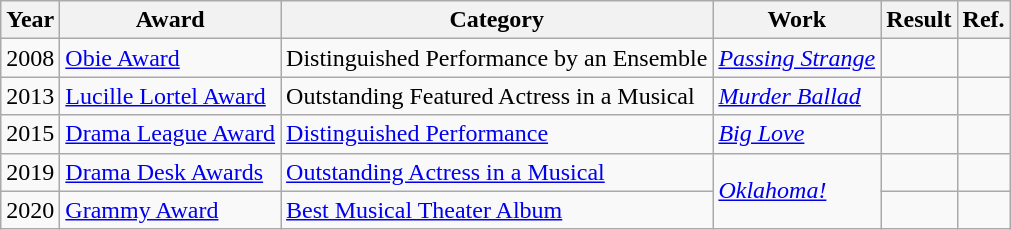<table class="wikitable">
<tr>
<th>Year</th>
<th>Award</th>
<th>Category</th>
<th>Work</th>
<th>Result</th>
<th>Ref.</th>
</tr>
<tr>
<td>2008</td>
<td><a href='#'>Obie Award</a></td>
<td>Distinguished Performance by an Ensemble</td>
<td><em><a href='#'>Passing Strange</a></em></td>
<td></td>
<td></td>
</tr>
<tr>
<td>2013</td>
<td><a href='#'>Lucille Lortel Award</a></td>
<td>Outstanding Featured Actress in a Musical</td>
<td><a href='#'><em>Murder Ballad</em></a></td>
<td></td>
<td></td>
</tr>
<tr>
<td>2015</td>
<td><a href='#'>Drama League Award</a></td>
<td><a href='#'>Distinguished Performance</a></td>
<td><a href='#'><em>Big Love</em></a></td>
<td></td>
<td></td>
</tr>
<tr>
<td>2019</td>
<td><a href='#'>Drama Desk Awards</a></td>
<td><a href='#'>Outstanding Actress in a Musical</a></td>
<td rowspan="2"><em><a href='#'>Oklahoma!</a></em></td>
<td></td>
<td></td>
</tr>
<tr>
<td>2020</td>
<td><a href='#'>Grammy Award</a></td>
<td><a href='#'>Best Musical Theater Album</a></td>
<td></td>
<td></td>
</tr>
</table>
